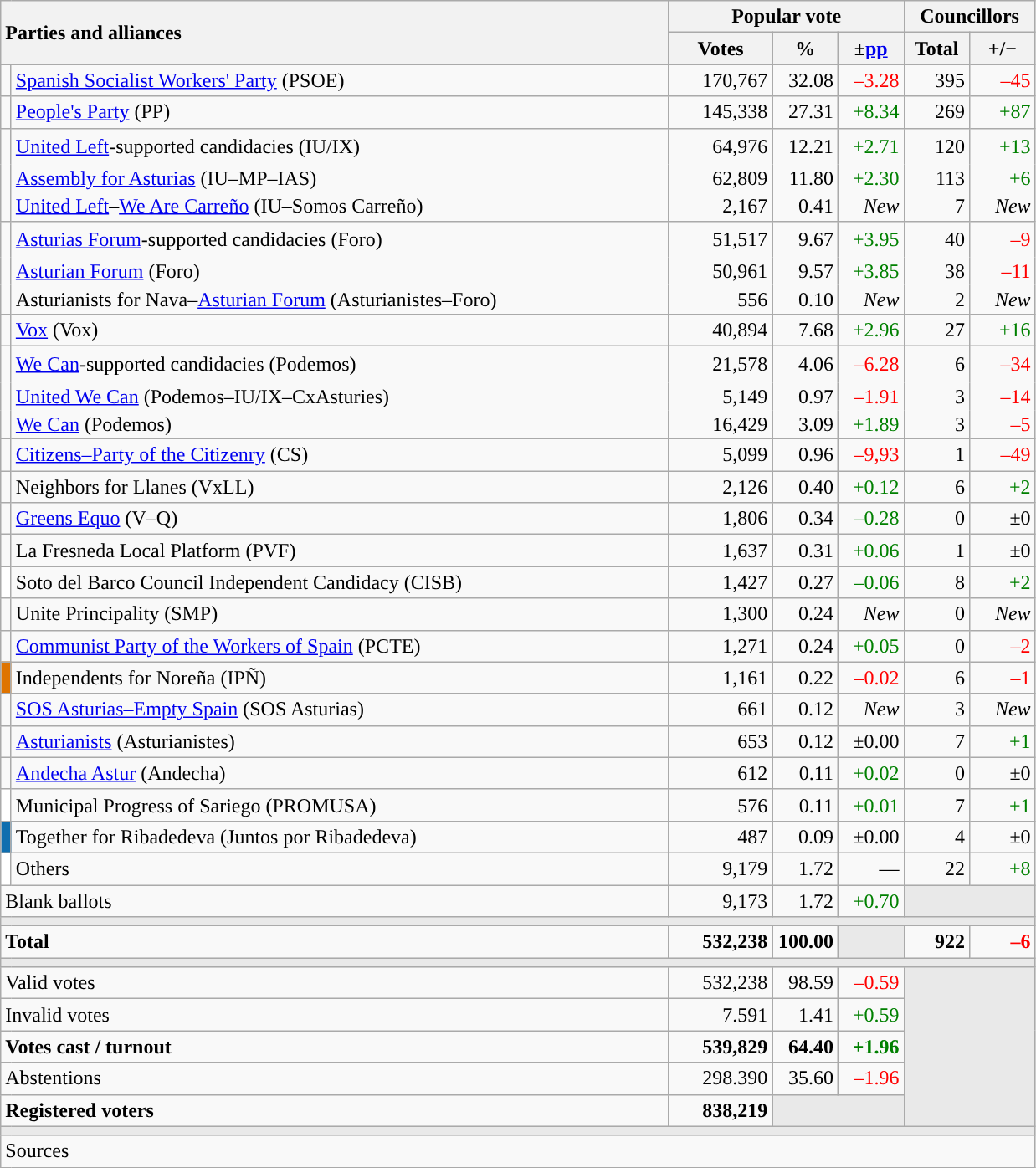<table class="wikitable" style="text-align:right;">
<tr>
<th colspan="2" rowspan="2" style="text-align:left;" width="525">Parties and alliances</th>
<th colspan="3">Popular vote</th>
<th colspan="2">Councillors</th>
</tr>
<tr>
<th width="75">Votes</th>
<th width="45">%</th>
<th width="45">±<a href='#'>pp</a></th>
<th width="45">Total</th>
<th width="45">+/−</th>
</tr>
<tr>
<td width="1" style="color:inherit;background:"></td>
<td align="left"><a href='#'>Spanish Socialist Workers' Party</a> (PSOE)</td>
<td>170,767</td>
<td>32.08</td>
<td style="color:red;">–3.28</td>
<td>395</td>
<td style="color:red;">–45</td>
</tr>
<tr>
<td style="color:inherit;background:"></td>
<td align="left"><a href='#'>People's Party</a> (PP)</td>
<td>145,338</td>
<td>27.31</td>
<td style="color:green;">+8.34</td>
<td>269</td>
<td style="color:green;">+87</td>
</tr>
<tr style="line-height:22px;">
<td rowspan="3" style="color:inherit;background:"></td>
<td align="left"><a href='#'>United Left</a>-supported candidacies (IU/IX)</td>
<td>64,976</td>
<td>12.21</td>
<td style="color:green;">+2.71</td>
<td>120</td>
<td style="color:green;">+13</td>
</tr>
<tr style="border-bottom-style:hidden; border-top-style:hidden; line-height:16px;">
<td align="left"><span><a href='#'>Assembly for Asturias</a> (IU–MP–IAS)</span></td>
<td>62,809</td>
<td>11.80</td>
<td style="color:green;">+2.30</td>
<td>113</td>
<td style="color:green;">+6</td>
</tr>
<tr style="line-height:16px;">
<td align="left"><span><a href='#'>United Left</a>–<a href='#'>We Are Carreño</a> (IU–Somos Carreño)</span></td>
<td>2,167</td>
<td>0.41</td>
<td><em>New</em></td>
<td>7</td>
<td><em>New</em></td>
</tr>
<tr style="line-height:22px;">
<td rowspan="3" style="color:inherit;background:"></td>
<td align="left"><a href='#'>Asturias Forum</a>-supported candidacies (Foro)</td>
<td>51,517</td>
<td>9.67</td>
<td style="color:green;">+3.95</td>
<td>40</td>
<td style="color:red;">–9</td>
</tr>
<tr style="border-top-style:hidden; line-height:16px;">
<td align="left"><span><a href='#'>Asturian Forum</a> (Foro)</span></td>
<td>50,961</td>
<td>9.57</td>
<td style="color:green;">+3.85</td>
<td>38</td>
<td style="color:red;">–11</td>
</tr>
<tr style="border-top-style:hidden; line-height:16px;">
<td align="left"><span>Asturianists for Nava–<a href='#'>Asturian Forum</a> (Asturianistes–Foro)</span></td>
<td>556</td>
<td>0.10</td>
<td><em>New</em></td>
<td>2</td>
<td><em>New</em></td>
</tr>
<tr>
<td style="color:inherit;background:"></td>
<td align="left"><a href='#'>Vox</a> (Vox)</td>
<td>40,894</td>
<td>7.68</td>
<td style="color:green;">+2.96</td>
<td>27</td>
<td style="color:green;">+16</td>
</tr>
<tr style="line-height:22px;">
<td rowspan="3" style="color:inherit;background:"></td>
<td align="left"><a href='#'>We Can</a>-supported candidacies (Podemos)</td>
<td>21,578</td>
<td>4.06</td>
<td style="color:red;">–6.28</td>
<td>6</td>
<td style="color:red;">–34</td>
</tr>
<tr style="border-bottom-style:hidden; border-top-style:hidden; line-height:16px;">
<td align="left"><span><a href='#'>United We Can</a> (Podemos–IU/IX–CxAsturies)</span></td>
<td>5,149</td>
<td>0.97</td>
<td style="color:red;">–1.91</td>
<td>3</td>
<td style="color:red;">–14</td>
</tr>
<tr style="border-top-style:hidden; line-height:16px;">
<td align="left"><span><a href='#'>We Can</a> (Podemos)</span></td>
<td>16,429</td>
<td>3.09</td>
<td style="color:green;">+1.89</td>
<td>3</td>
<td style="color:red;">–5</td>
</tr>
<tr>
<td style="color:inherit;background:"></td>
<td align="left"><a href='#'>Citizens–Party of the Citizenry</a> (CS)</td>
<td>5,099</td>
<td>0.96</td>
<td style="color:red;">–9,93</td>
<td>1</td>
<td style="color:red;">–49</td>
</tr>
<tr>
<td style="color:inherit;background:"></td>
<td align="left">Neighbors for Llanes (VxLL)</td>
<td>2,126</td>
<td>0.40</td>
<td style="color:green;">+0.12</td>
<td>6</td>
<td style="color:green;">+2</td>
</tr>
<tr>
<td style="color:inherit;background:"></td>
<td align="left"><a href='#'>Greens Equo</a> (V–Q)</td>
<td>1,806</td>
<td>0.34</td>
<td style="color:green;">–0.28</td>
<td>0</td>
<td>±0</td>
</tr>
<tr>
<td style="color:inherit;background:"></td>
<td align="left">La Fresneda Local Platform (PVF)</td>
<td>1,637</td>
<td>0.31</td>
<td style="color:green;">+0.06</td>
<td>1</td>
<td>±0</td>
</tr>
<tr>
<td bgcolor="white"></td>
<td align="left">Soto del Barco Council Independent Candidacy (CISB)</td>
<td>1,427</td>
<td>0.27</td>
<td style="color:green;">–0.06</td>
<td>8</td>
<td style="color:green;">+2</td>
</tr>
<tr>
<td style="color:inherit;background:"></td>
<td align="left">Unite Principality (SMP)</td>
<td>1,300</td>
<td>0.24</td>
<td><em>New</em></td>
<td>0</td>
<td><em>New</em></td>
</tr>
<tr>
<td style="color:inherit;background:"></td>
<td align="left"><a href='#'>Communist Party of the Workers of Spain</a> (PCTE)</td>
<td>1,271</td>
<td>0.24</td>
<td style="color:green;">+0.05</td>
<td>0</td>
<td style="color:red;">–2</td>
</tr>
<tr>
<td bgcolor="#DF7401"></td>
<td align="left">Independents for Noreña (IPÑ)</td>
<td>1,161</td>
<td>0.22</td>
<td style="color:red;">–0.02</td>
<td>6</td>
<td style="color:red;">–1</td>
</tr>
<tr>
<td style="color:inherit;background:"></td>
<td align="left"><a href='#'>SOS Asturias–Empty Spain</a> (SOS Asturias)</td>
<td>661</td>
<td>0.12</td>
<td><em>New</em></td>
<td>3</td>
<td><em>New</em></td>
</tr>
<tr>
<td style="color:inherit;background:"></td>
<td align="left"><a href='#'>Asturianists</a> (Asturianistes)</td>
<td>653</td>
<td>0.12</td>
<td>±0.00</td>
<td>7</td>
<td style="color:green;">+1</td>
</tr>
<tr>
<td style="color:inherit;background:"></td>
<td align="left"><a href='#'>Andecha Astur</a> (Andecha)</td>
<td>612</td>
<td>0.11</td>
<td style="color:green;">+0.02</td>
<td>0</td>
<td>±0</td>
</tr>
<tr>
<td bgcolor="white"></td>
<td align="left">Municipal Progress of Sariego (PROMUSA)</td>
<td>576</td>
<td>0.11</td>
<td style="color:green;">+0.01</td>
<td>7</td>
<td style="color:green;">+1</td>
</tr>
<tr>
<td bgcolor="#0F6EAF"></td>
<td align="left">Together for Ribadedeva (Juntos por Ribadedeva)</td>
<td>487</td>
<td>0.09</td>
<td>±0.00</td>
<td>4</td>
<td>±0</td>
</tr>
<tr>
<td bgcolor="white"></td>
<td align="left">Others</td>
<td>9,179</td>
<td>1.72</td>
<td>—</td>
<td>22</td>
<td style="color:green;">+8</td>
</tr>
<tr>
<td colspan="2" align="left">Blank ballots</td>
<td>9,173</td>
<td>1.72</td>
<td style="color:green;">+0.70</td>
<td colspan="2" bgcolor="#E9E9E9"></td>
</tr>
<tr>
<td colspan="7" bgcolor="#E9E9E9"></td>
</tr>
<tr style="font-weight:bold;">
<td colspan="2" align="left">Total</td>
<td>532,238</td>
<td>100.00</td>
<td bgcolor="#E9E9E9"></td>
<td>922</td>
<td style="color:red;">–6</td>
</tr>
<tr>
<td colspan="7" bgcolor="#E9E9E9"></td>
</tr>
<tr>
<td colspan="2" align="left">Valid votes</td>
<td>532,238</td>
<td>98.59</td>
<td style="color:red;">–0.59</td>
<td colspan="2" rowspan="5" bgcolor="#E9E9E9"></td>
</tr>
<tr>
<td colspan="2" align="left">Invalid votes</td>
<td>7.591</td>
<td>1.41</td>
<td style="color:green;">+0.59</td>
</tr>
<tr style="font-weight:bold;">
<td colspan="2" align="left">Votes cast / turnout</td>
<td>539,829</td>
<td>64.40</td>
<td style="color:green;">+1.96</td>
</tr>
<tr>
<td colspan="2" align="left">Abstentions</td>
<td>298.390</td>
<td>35.60</td>
<td style="color:red;">–1.96</td>
</tr>
<tr style="font-weight:bold;">
<td colspan="2" align="left">Registered voters</td>
<td>838,219</td>
<td colspan="2" bgcolor="#E9E9E9"></td>
</tr>
<tr>
<td colspan="7" bgcolor="#E9E9E9"></td>
</tr>
<tr>
<td colspan="7" align="left">Sources</td>
</tr>
</table>
